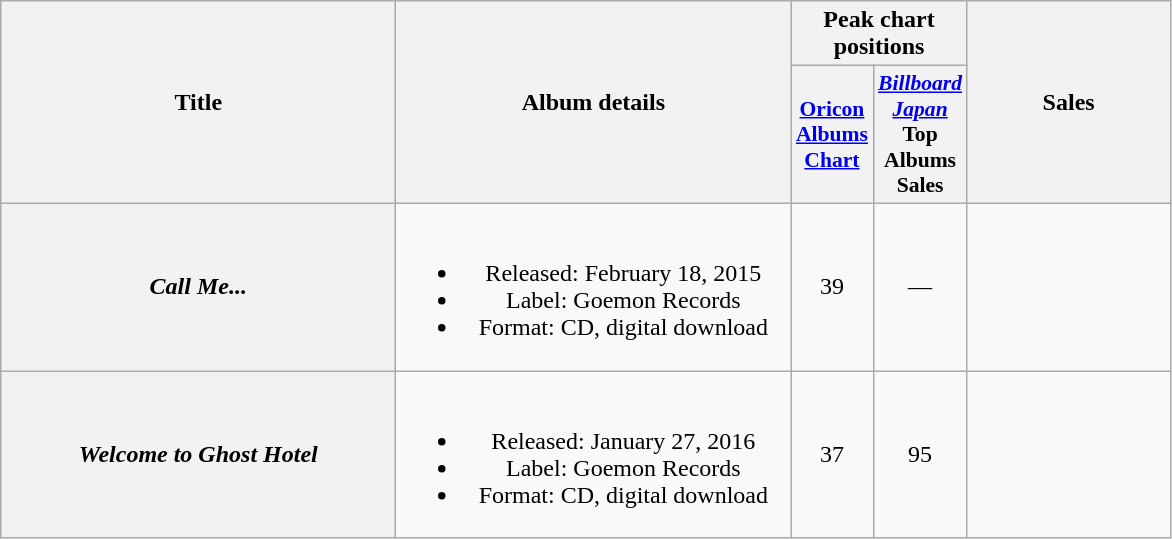<table class="wikitable plainrowheaders" style="text-align:center;" border="1">
<tr>
<th scope="col" rowspan="2" style="width:16em;">Title</th>
<th scope="col" rowspan="2" style="width:16em;">Album details</th>
<th scope="col" colspan="2">Peak chart positions</th>
<th scope="col" rowspan="2" style="width:8em;">Sales</th>
</tr>
<tr>
<th scope="col" style="width:2.2em;font-size:90%;"><a href='#'>Oricon Albums Chart</a><br></th>
<th scope="col" style="width:2.2em;font-size:90%;"><em><a href='#'>Billboard Japan</a></em> Top Albums Sales<br></th>
</tr>
<tr>
<th scope="row"><em>Call Me...</em></th>
<td><br><ul><li>Released: February 18, 2015</li><li>Label: Goemon Records</li><li>Format: CD, digital download</li></ul></td>
<td>39</td>
<td>—</td>
<td></td>
</tr>
<tr>
<th scope="row"><em>Welcome to Ghost Hotel</em></th>
<td><br><ul><li>Released: January 27, 2016</li><li>Label: Goemon Records</li><li>Format: CD, digital download</li></ul></td>
<td>37</td>
<td>95</td>
<td></td>
</tr>
</table>
